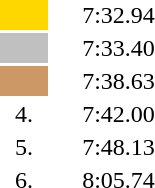<table style="text-align:center">
<tr>
<td width=30 bgcolor=gold></td>
<td align=left></td>
<td width=80>7:32.94</td>
</tr>
<tr>
<td bgcolor=silver></td>
<td align=left></td>
<td>7:33.40</td>
</tr>
<tr>
<td bgcolor=cc9966></td>
<td align=left></td>
<td>7:38.63</td>
</tr>
<tr>
<td>4.</td>
<td align=left></td>
<td>7:42.00</td>
</tr>
<tr>
<td>5.</td>
<td align=left></td>
<td>7:48.13</td>
</tr>
<tr>
<td>6.</td>
<td align=left></td>
<td>8:05.74</td>
</tr>
</table>
